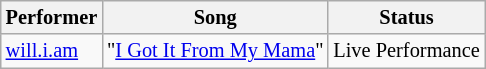<table class="wikitable" style="font-size:85%">
<tr>
<th>Performer</th>
<th>Song</th>
<th>Status</th>
</tr>
<tr>
<td> <a href='#'>will.i.am</a></td>
<td>"<a href='#'>I Got It From My Mama</a>"</td>
<td>Live Performance</td>
</tr>
</table>
